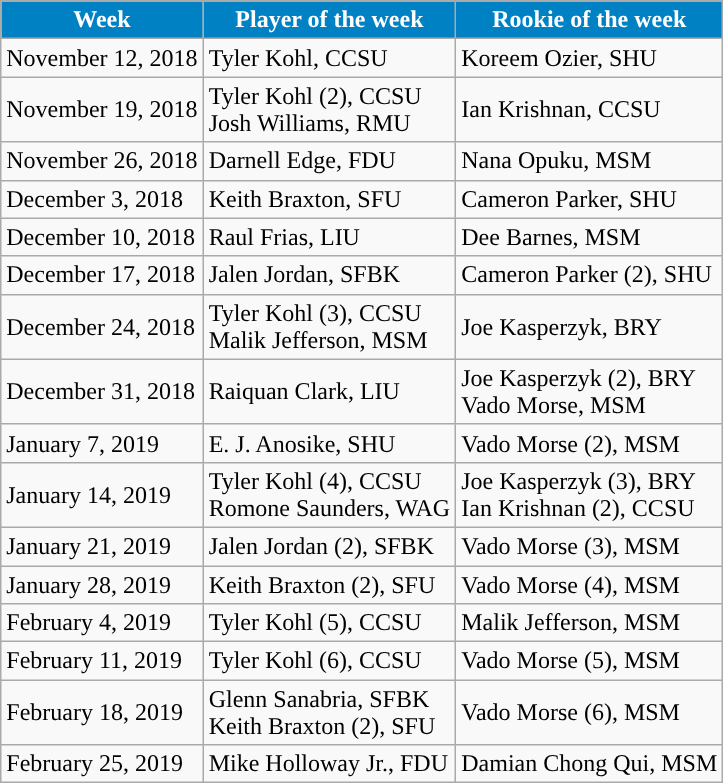<table class="wikitable" border="1">
<tr>
<th align="center" style="background:#0081C4; color:#FFFFFF;">Week</th>
<th align="center" style="background:#0081C4; color:#FFFFFF;">Player of the week</th>
<th align="center" style="background:#0081C4; color:#FFFFFF;">Rookie of the week</th>
</tr>
<tr>
<td>November 12, 2018</td>
<td>Tyler Kohl, CCSU</td>
<td>Koreem Ozier, SHU</td>
</tr>
<tr>
<td>November 19, 2018</td>
<td>Tyler Kohl (2), CCSU <br> Josh Williams, RMU</td>
<td>Ian Krishnan, CCSU</td>
</tr>
<tr>
<td>November 26, 2018</td>
<td>Darnell Edge, FDU</td>
<td>Nana Opuku, MSM</td>
</tr>
<tr>
<td>December 3, 2018</td>
<td>Keith Braxton, SFU</td>
<td>Cameron Parker, SHU</td>
</tr>
<tr>
<td>December 10, 2018</td>
<td>Raul Frias, LIU</td>
<td>Dee Barnes, MSM</td>
</tr>
<tr>
<td>December 17, 2018</td>
<td>Jalen Jordan, SFBK</td>
<td>Cameron Parker (2), SHU</td>
</tr>
<tr>
<td>December 24, 2018</td>
<td>Tyler Kohl (3), CCSU <br> Malik Jefferson, MSM</td>
<td>Joe Kasperzyk, BRY</td>
</tr>
<tr>
<td>December 31, 2018</td>
<td>Raiquan Clark, LIU</td>
<td>Joe Kasperzyk (2), BRY <br> Vado Morse, MSM</td>
</tr>
<tr>
<td>January 7, 2019</td>
<td>E. J. Anosike, SHU</td>
<td>Vado Morse (2), MSM</td>
</tr>
<tr>
<td>January 14, 2019</td>
<td>Tyler Kohl (4), CCSU <br> Romone Saunders, WAG</td>
<td>Joe Kasperzyk (3), BRY <br> Ian Krishnan (2), CCSU</td>
</tr>
<tr>
<td>January 21, 2019</td>
<td>Jalen Jordan (2), SFBK</td>
<td>Vado Morse (3), MSM</td>
</tr>
<tr>
<td>January 28, 2019</td>
<td>Keith Braxton (2), SFU</td>
<td>Vado Morse (4), MSM</td>
</tr>
<tr>
<td>February 4, 2019</td>
<td>Tyler Kohl (5), CCSU</td>
<td>Malik Jefferson, MSM</td>
</tr>
<tr>
<td>February 11, 2019</td>
<td>Tyler Kohl (6), CCSU</td>
<td>Vado Morse (5), MSM</td>
</tr>
<tr>
<td>February 18, 2019</td>
<td>Glenn Sanabria, SFBK <br> Keith Braxton (2), SFU</td>
<td>Vado Morse (6), MSM</td>
</tr>
<tr>
<td>February 25, 2019</td>
<td>Mike Holloway Jr., FDU</td>
<td>Damian Chong Qui, MSM</td>
</tr>
</table>
